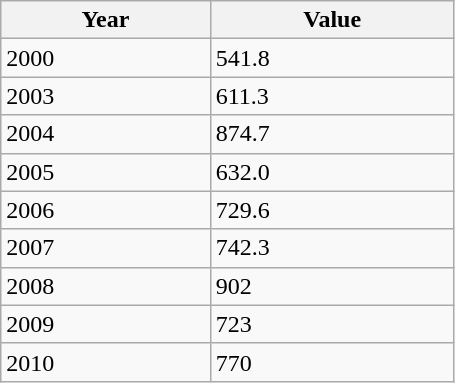<table class="wikitable" style="width:24%; height:70px">
<tr>
<th>Year</th>
<th>Value</th>
</tr>
<tr>
<td>2000</td>
<td>541.8</td>
</tr>
<tr>
<td>2003</td>
<td>611.3</td>
</tr>
<tr>
<td>2004</td>
<td>874.7</td>
</tr>
<tr>
<td>2005</td>
<td>632.0</td>
</tr>
<tr>
<td>2006</td>
<td>729.6</td>
</tr>
<tr>
<td>2007</td>
<td>742.3</td>
</tr>
<tr>
<td>2008</td>
<td>902 </td>
</tr>
<tr>
<td>2009</td>
<td>723 </td>
</tr>
<tr>
<td>2010</td>
<td>770</td>
</tr>
</table>
